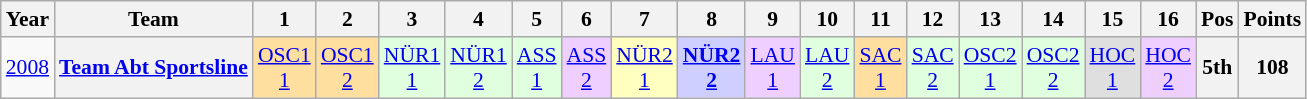<table class="wikitable" style="text-align:center; font-size:90%">
<tr>
<th>Year</th>
<th>Team</th>
<th>1</th>
<th>2</th>
<th>3</th>
<th>4</th>
<th>5</th>
<th>6</th>
<th>7</th>
<th>8</th>
<th>9</th>
<th>10</th>
<th>11</th>
<th>12</th>
<th>13</th>
<th>14</th>
<th>15</th>
<th>16</th>
<th>Pos</th>
<th>Points</th>
</tr>
<tr>
<td><a href='#'>2008</a></td>
<th><a href='#'>Team Abt Sportsline</a></th>
<td style="background:#FFDF9F;"><a href='#'>OSC1<br>1</a><br></td>
<td style="background:#FFDF9F;"><a href='#'>OSC1<br>2</a><br></td>
<td style="background:#DFFFDF;"><a href='#'>NÜR1<br>1</a><br></td>
<td style="background:#DFFFDF;"><a href='#'>NÜR1<br>2</a><br></td>
<td style="background:#DFFFDF;"><a href='#'>ASS<br>1</a><br></td>
<td style="background:#EFCFFF;"><a href='#'>ASS<br>2</a><br></td>
<td style="background:#FFFFBF;"><a href='#'>NÜR2<br>1</a><br></td>
<td style="background:#CFCFFF;"><strong><a href='#'>NÜR2<br>2</a></strong><br></td>
<td style="background:#EFCFFF;"><a href='#'>LAU<br>1</a><br></td>
<td style="background:#DFFFDF;"><a href='#'>LAU<br>2</a><br></td>
<td style="background:#FFDF9F;"><a href='#'>SAC<br>1</a><br></td>
<td style="background:#DFFFDF;"><a href='#'>SAC<br>2</a><br></td>
<td style="background:#DFFFDF;"><a href='#'>OSC2<br>1</a><br></td>
<td style="background:#DFFFDF;"><a href='#'>OSC2<br>2</a><br></td>
<td style="background:#DFDFDF;"><a href='#'>HOC<br>1</a><br></td>
<td style="background:#EFCFFF;"><a href='#'>HOC<br>2</a><br></td>
<th>5th</th>
<th>108</th>
</tr>
</table>
